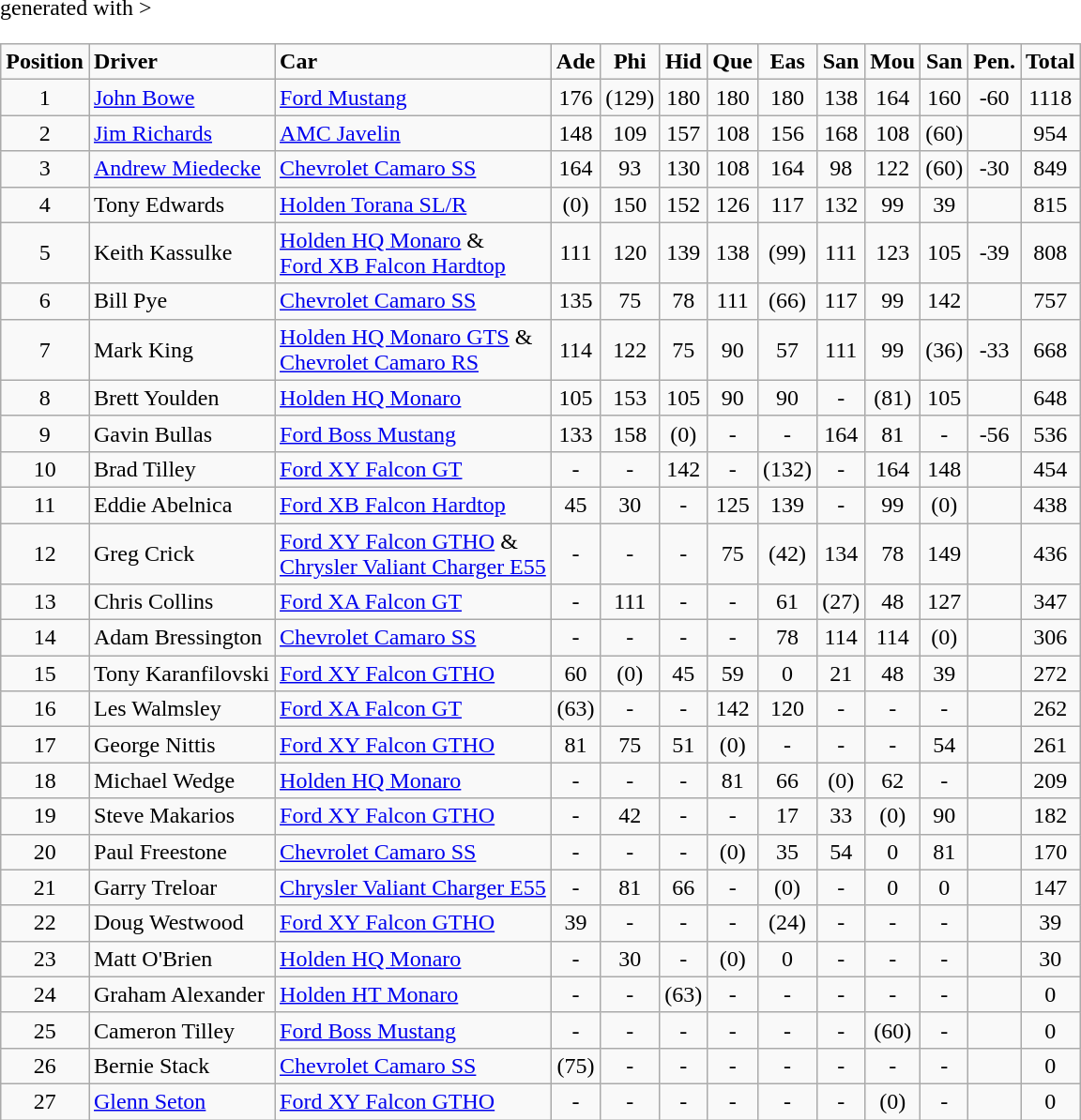<table class="wikitable" <hiddentext>generated with >
<tr style="font-weight:bold">
<td>Position</td>
<td>Driver</td>
<td>Car</td>
<td align="center">Ade</td>
<td align="center">Phi</td>
<td align="center">Hid</td>
<td align="center">Que</td>
<td align="center">Eas</td>
<td align="center">San</td>
<td align="center">Mou</td>
<td align="center">San</td>
<td align="center">Pen.</td>
<td align="center">Total</td>
</tr>
<tr>
<td align="center">1</td>
<td><a href='#'>John Bowe</a></td>
<td><a href='#'>Ford Mustang</a></td>
<td align="center">176</td>
<td align="center">(129)</td>
<td align="center">180</td>
<td align="center">180</td>
<td align="center">180</td>
<td align="center">138</td>
<td align="center">164</td>
<td align="center">160</td>
<td align="center">-60</td>
<td align="center">1118</td>
</tr>
<tr>
<td align="center">2</td>
<td><a href='#'>Jim Richards</a></td>
<td><a href='#'>AMC Javelin</a></td>
<td align="center">148</td>
<td align="center">109</td>
<td align="center">157</td>
<td align="center">108</td>
<td align="center">156</td>
<td align="center">168</td>
<td align="center">108</td>
<td align="center">(60)</td>
<td align="center"> </td>
<td align="center">954</td>
</tr>
<tr>
<td align="center">3</td>
<td><a href='#'>Andrew Miedecke</a></td>
<td><a href='#'>Chevrolet Camaro SS</a></td>
<td align="center">164</td>
<td align="center">93</td>
<td align="center">130</td>
<td align="center">108</td>
<td align="center">164</td>
<td align="center">98</td>
<td align="center">122</td>
<td align="center">(60)</td>
<td align="center">-30</td>
<td align="center">849</td>
</tr>
<tr>
<td align="center">4</td>
<td>Tony Edwards</td>
<td><a href='#'>Holden Torana SL/R</a></td>
<td align="center">(0)</td>
<td align="center">150</td>
<td align="center">152</td>
<td align="center">126</td>
<td align="center">117</td>
<td align="center">132</td>
<td align="center">99</td>
<td align="center">39</td>
<td align="center"> </td>
<td align="center">815</td>
</tr>
<tr>
<td align="center">5</td>
<td>Keith Kassulke</td>
<td><a href='#'>Holden HQ Monaro</a> & <br>  <a href='#'>Ford XB Falcon Hardtop</a></td>
<td align="center">111</td>
<td align="center">120</td>
<td align="center">139</td>
<td align="center">138</td>
<td align="center">(99)</td>
<td align="center">111</td>
<td align="center">123</td>
<td align="center">105</td>
<td align="center">-39</td>
<td align="center">808</td>
</tr>
<tr>
<td align="center">6</td>
<td>Bill Pye</td>
<td><a href='#'>Chevrolet Camaro SS</a></td>
<td align="center">135</td>
<td align="center">75</td>
<td align="center">78</td>
<td align="center">111</td>
<td align="center">(66)</td>
<td align="center">117</td>
<td align="center">99</td>
<td align="center">142</td>
<td align="center"> </td>
<td align="center">757</td>
</tr>
<tr>
<td align="center">7</td>
<td>Mark King</td>
<td><a href='#'>Holden HQ Monaro GTS</a> & <br> <a href='#'>Chevrolet Camaro RS</a></td>
<td align="center">114</td>
<td align="center">122</td>
<td align="center">75</td>
<td align="center">90</td>
<td align="center">57</td>
<td align="center">111</td>
<td align="center">99</td>
<td align="center">(36)</td>
<td align="center">-33</td>
<td align="center">668</td>
</tr>
<tr>
<td align="center">8</td>
<td>Brett Youlden</td>
<td><a href='#'>Holden HQ Monaro</a></td>
<td align="center">105</td>
<td align="center">153</td>
<td align="center">105</td>
<td align="center">90</td>
<td align="center">90</td>
<td align="center">-</td>
<td align="center">(81)</td>
<td align="center">105</td>
<td align="center"> </td>
<td align="center">648</td>
</tr>
<tr>
<td align="center">9</td>
<td>Gavin Bullas</td>
<td><a href='#'>Ford Boss Mustang</a></td>
<td align="center">133</td>
<td align="center">158</td>
<td align="center">(0)</td>
<td align="center">-</td>
<td align="center">-</td>
<td align="center">164</td>
<td align="center">81</td>
<td align="center">-</td>
<td align="center">-56</td>
<td align="center">536</td>
</tr>
<tr>
<td align="center">10</td>
<td>Brad Tilley</td>
<td><a href='#'>Ford XY Falcon GT</a></td>
<td align="center">-</td>
<td align="center">-</td>
<td align="center">142</td>
<td align="center">-</td>
<td align="center">(132)</td>
<td align="center">-</td>
<td align="center">164</td>
<td align="center">148</td>
<td align="center"> </td>
<td align="center">454</td>
</tr>
<tr>
<td align="center">11</td>
<td>Eddie Abelnica</td>
<td><a href='#'>Ford XB Falcon Hardtop</a></td>
<td align="center">45</td>
<td align="center">30</td>
<td align="center">-</td>
<td align="center">125</td>
<td align="center">139</td>
<td align="center">-</td>
<td align="center">99</td>
<td align="center">(0)</td>
<td align="center"> </td>
<td align="center">438</td>
</tr>
<tr>
<td align="center">12</td>
<td>Greg Crick</td>
<td><a href='#'>Ford XY Falcon GTHO</a> & <br> <a href='#'>Chrysler Valiant Charger E55</a></td>
<td align="center">-</td>
<td align="center">-</td>
<td align="center">-</td>
<td align="center">75</td>
<td align="center">(42)</td>
<td align="center">134</td>
<td align="center">78</td>
<td align="center">149</td>
<td align="center"> </td>
<td align="center">436</td>
</tr>
<tr>
<td align="center">13</td>
<td>Chris Collins</td>
<td><a href='#'>Ford XA Falcon GT</a></td>
<td align="center">-</td>
<td align="center">111</td>
<td align="center">-</td>
<td align="center">-</td>
<td align="center">61</td>
<td align="center">(27)</td>
<td align="center">48</td>
<td align="center">127</td>
<td align="center"> </td>
<td align="center">347</td>
</tr>
<tr>
<td align="center">14</td>
<td>Adam Bressington</td>
<td><a href='#'>Chevrolet Camaro SS</a></td>
<td align="center">-</td>
<td align="center">-</td>
<td align="center">-</td>
<td align="center">-</td>
<td align="center">78</td>
<td align="center">114</td>
<td align="center">114</td>
<td align="center">(0)</td>
<td align="center"> </td>
<td align="center">306</td>
</tr>
<tr>
<td align="center">15</td>
<td>Tony Karanfilovski</td>
<td><a href='#'>Ford XY Falcon GTHO</a></td>
<td align="center">60</td>
<td align="center">(0)</td>
<td align="center">45</td>
<td align="center">59</td>
<td align="center">0</td>
<td align="center">21</td>
<td align="center">48</td>
<td align="center">39</td>
<td align="center"> </td>
<td align="center">272</td>
</tr>
<tr>
<td align="center">16</td>
<td>Les Walmsley</td>
<td><a href='#'>Ford XA Falcon GT</a></td>
<td align="center">(63)</td>
<td align="center">-</td>
<td align="center">-</td>
<td align="center">142</td>
<td align="center">120</td>
<td align="center">-</td>
<td align="center">-</td>
<td align="center">-</td>
<td align="center"> </td>
<td align="center">262</td>
</tr>
<tr>
<td align="center">17</td>
<td>George Nittis</td>
<td><a href='#'>Ford XY Falcon GTHO</a></td>
<td align="center">81</td>
<td align="center">75</td>
<td align="center">51</td>
<td align="center">(0)</td>
<td align="center">-</td>
<td align="center">-</td>
<td align="center">-</td>
<td align="center">54</td>
<td align="center"> </td>
<td align="center">261</td>
</tr>
<tr>
<td align="center">18</td>
<td>Michael Wedge</td>
<td><a href='#'>Holden HQ Monaro</a></td>
<td align="center">-</td>
<td align="center">-</td>
<td align="center">-</td>
<td align="center">81</td>
<td align="center">66</td>
<td align="center">(0)</td>
<td align="center">62</td>
<td align="center">-</td>
<td align="center"> </td>
<td align="center">209</td>
</tr>
<tr>
<td align="center">19</td>
<td>Steve Makarios</td>
<td><a href='#'>Ford XY Falcon GTHO</a></td>
<td align="center">-</td>
<td align="center">42</td>
<td align="center">-</td>
<td align="center">-</td>
<td align="center">17</td>
<td align="center">33</td>
<td align="center">(0)</td>
<td align="center">90</td>
<td align="center"> </td>
<td align="center">182</td>
</tr>
<tr>
<td align="center">20</td>
<td>Paul Freestone</td>
<td><a href='#'>Chevrolet Camaro SS</a></td>
<td align="center">-</td>
<td align="center">-</td>
<td align="center">-</td>
<td align="center">(0)</td>
<td align="center">35</td>
<td align="center">54</td>
<td align="center">0</td>
<td align="center">81</td>
<td align="center"> </td>
<td align="center">170</td>
</tr>
<tr>
<td align="center">21</td>
<td>Garry Treloar</td>
<td><a href='#'>Chrysler Valiant Charger E55</a></td>
<td align="center">-</td>
<td align="center">81</td>
<td align="center">66</td>
<td align="center">-</td>
<td align="center">(0)</td>
<td align="center">-</td>
<td align="center">0</td>
<td align="center">0</td>
<td align="center"> </td>
<td align="center">147</td>
</tr>
<tr>
<td align="center">22</td>
<td>Doug Westwood</td>
<td><a href='#'>Ford XY Falcon GTHO</a></td>
<td align="center">39</td>
<td align="center">-</td>
<td align="center">-</td>
<td align="center">-</td>
<td align="center">(24)</td>
<td align="center">-</td>
<td align="center">-</td>
<td align="center">-</td>
<td align="center"> </td>
<td align="center">39</td>
</tr>
<tr>
<td align="center">23</td>
<td>Matt O'Brien</td>
<td><a href='#'>Holden HQ Monaro</a></td>
<td align="center">-</td>
<td align="center">30</td>
<td align="center">-</td>
<td align="center">(0)</td>
<td align="center">0</td>
<td align="center">-</td>
<td align="center">-</td>
<td align="center">-</td>
<td align="center"> </td>
<td align="center">30</td>
</tr>
<tr>
<td align="center">24</td>
<td>Graham Alexander</td>
<td><a href='#'>Holden HT Monaro</a></td>
<td align="center">-</td>
<td align="center">-</td>
<td align="center">(63)</td>
<td align="center">-</td>
<td align="center">-</td>
<td align="center">-</td>
<td align="center">-</td>
<td align="center">-</td>
<td align="center"> </td>
<td align="center">0</td>
</tr>
<tr>
<td align="center">25</td>
<td>Cameron Tilley</td>
<td><a href='#'>Ford Boss Mustang</a></td>
<td align="center">-</td>
<td align="center">-</td>
<td align="center">-</td>
<td align="center">-</td>
<td align="center">-</td>
<td align="center">-</td>
<td align="center">(60)</td>
<td align="center">-</td>
<td align="center"> </td>
<td align="center">0</td>
</tr>
<tr>
<td align="center">26</td>
<td>Bernie Stack</td>
<td><a href='#'>Chevrolet Camaro SS</a></td>
<td align="center">(75)</td>
<td align="center">-</td>
<td align="center">-</td>
<td align="center">-</td>
<td align="center">-</td>
<td align="center">-</td>
<td align="center">-</td>
<td align="center">-</td>
<td align="center"> </td>
<td align="center">0</td>
</tr>
<tr>
<td align="center">27</td>
<td><a href='#'>Glenn Seton</a></td>
<td><a href='#'>Ford XY Falcon GTHO</a></td>
<td align="center">-</td>
<td align="center">-</td>
<td align="center">-</td>
<td align="center">-</td>
<td align="center">-</td>
<td align="center">-</td>
<td align="center">(0)</td>
<td align="center">-</td>
<td align="center"> </td>
<td align="center">0</td>
</tr>
</table>
